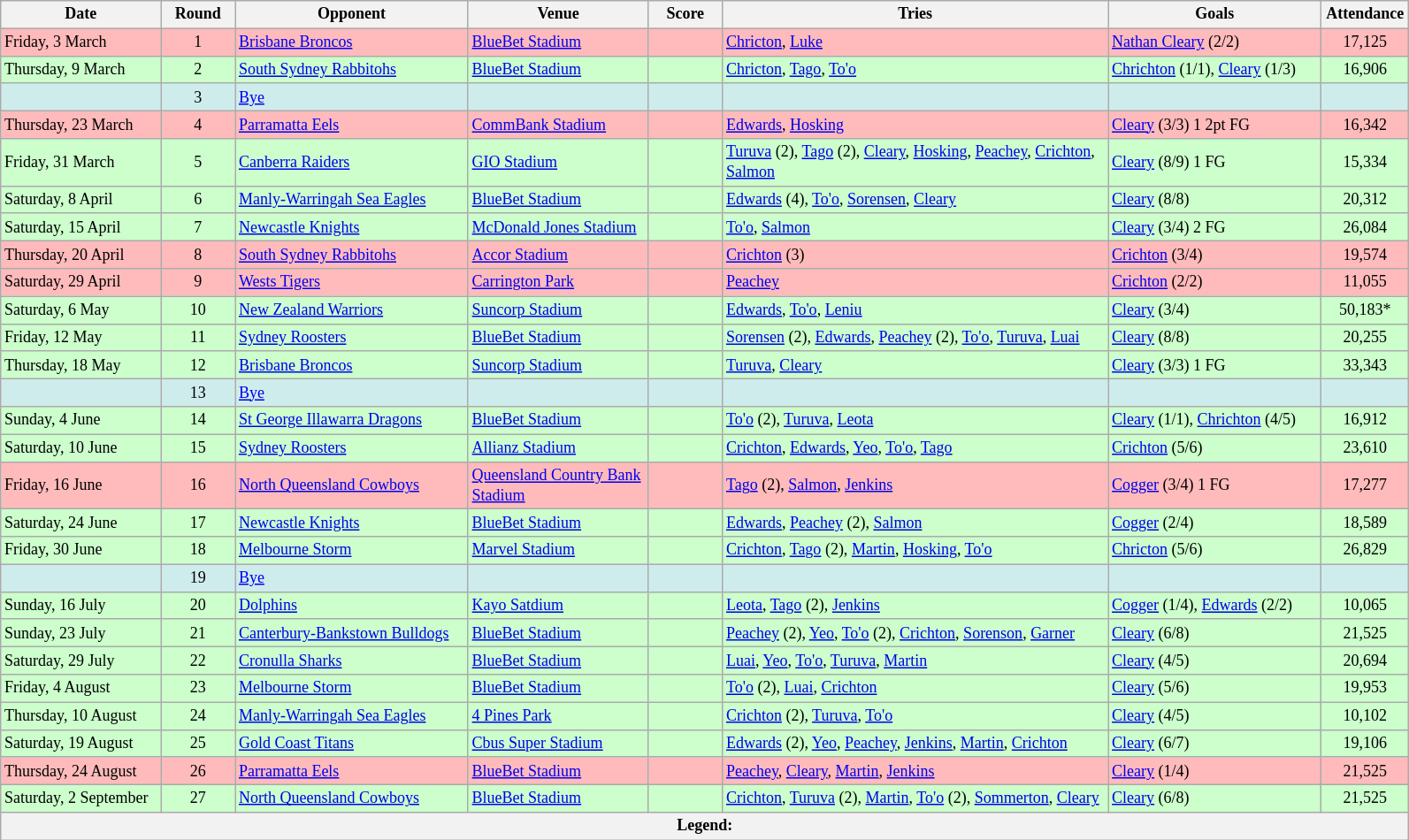<table class="wikitable" style="font-size:75%;">
<tr>
<th style="width:115px;">Date</th>
<th style="width:50px;">Round</th>
<th style="width:170px;">Opponent</th>
<th style="width:130px;">Venue</th>
<th style="width:50px;">Score</th>
<th style="width:285px;">Tries</th>
<th style="width:155px;">Goals</th>
<th style="width:60px;">Attendance</th>
</tr>
<tr style="background:#FFBBBB;":>
<td>Friday, 3 March</td>
<td style="text-align:center;">1</td>
<td> <a href='#'>Brisbane Broncos</a></td>
<td><a href='#'>BlueBet Stadium</a></td>
<td style="text-align:center;"></td>
<td><a href='#'>Chricton</a>, <a href='#'>Luke</a></td>
<td><a href='#'>Nathan Cleary</a> (2/2)</td>
<td style="text-align:center;">17,125</td>
</tr>
<tr style="background:#CCFFCC;":>
<td>Thursday, 9 March</td>
<td style="text-align:center;">2</td>
<td> <a href='#'>South Sydney Rabbitohs</a></td>
<td><a href='#'>BlueBet Stadium</a></td>
<td style="text-align:center;"></td>
<td><a href='#'>Chricton</a>, <a href='#'>Tago</a>, <a href='#'>To'o</a></td>
<td><a href='#'>Chrichton</a> (1/1), <a href='#'>Cleary</a> (1/3)</td>
<td style="text-align:center;">16,906</td>
</tr>
<tr bgcolor= #CFECEC>
<td></td>
<td style="text-align:center;">3</td>
<td><a href='#'>Bye</a></td>
<td></td>
<td></td>
<td></td>
<td></td>
<td></td>
</tr>
<tr style="background:#FFBBBB;":>
<td>Thursday, 23 March</td>
<td style="text-align:center;">4</td>
<td> <a href='#'>Parramatta Eels</a></td>
<td><a href='#'>CommBank Stadium</a></td>
<td style="text-align:center;"></td>
<td><a href='#'>Edwards</a>, <a href='#'>Hosking</a></td>
<td><a href='#'>Cleary</a> (3/3) 1 2pt FG</td>
<td style="text-align:center;">16,342</td>
</tr>
<tr style="background:#CCFFCC;":>
<td>Friday, 31 March</td>
<td style="text-align:center;">5</td>
<td> <a href='#'>Canberra Raiders</a></td>
<td><a href='#'>GIO Stadium</a></td>
<td style="text-align:center;"></td>
<td><a href='#'>Turuva</a> (2), <a href='#'>Tago</a> (2), <a href='#'>Cleary</a>, <a href='#'>Hosking</a>, <a href='#'>Peachey</a>, <a href='#'>Crichton</a>, <a href='#'>Salmon</a></td>
<td><a href='#'>Cleary</a> (8/9) 1 FG</td>
<td style="text-align:center;">15,334</td>
</tr>
<tr style="background:#CCFFCC;":>
<td>Saturday, 8 April</td>
<td style="text-align:center;">6</td>
<td> <a href='#'>Manly-Warringah Sea Eagles</a></td>
<td><a href='#'>BlueBet Stadium</a></td>
<td style="text-align:center;"></td>
<td><a href='#'>Edwards</a> (4), <a href='#'>To'o</a>, <a href='#'>Sorensen</a>, <a href='#'>Cleary</a></td>
<td><a href='#'>Cleary</a> (8/8)</td>
<td style="text-align:center;">20,312</td>
</tr>
<tr style="background:#CCFFCC;":>
<td>Saturday, 15 April</td>
<td style="text-align:center;">7</td>
<td> <a href='#'>Newcastle Knights</a></td>
<td><a href='#'>McDonald Jones Stadium</a></td>
<td style="text-align:center;"></td>
<td><a href='#'>To'o</a>, <a href='#'>Salmon</a></td>
<td><a href='#'>Cleary</a> (3/4) 2 FG</td>
<td style="text-align:center;">26,084</td>
</tr>
<tr style="background:#FFBBBB;":>
<td>Thursday, 20 April</td>
<td style="text-align:center;">8</td>
<td> <a href='#'>South Sydney Rabbitohs</a></td>
<td><a href='#'>Accor Stadium</a></td>
<td style="text-align:center;"></td>
<td><a href='#'>Crichton</a> (3)</td>
<td><a href='#'>Crichton</a> (3/4)</td>
<td style="text-align:center;">19,574</td>
</tr>
<tr style="background:#FFBBBB;":>
<td>Saturday, 29 April</td>
<td style="text-align:center;">9</td>
<td> <a href='#'>Wests Tigers</a></td>
<td><a href='#'>Carrington Park</a></td>
<td style="text-align:center;"></td>
<td><a href='#'>Peachey</a></td>
<td><a href='#'>Crichton</a> (2/2)</td>
<td style="text-align:center;">11,055</td>
</tr>
<tr style="background:#CCFFCC;":>
<td>Saturday, 6 May</td>
<td style="text-align:center;">10</td>
<td> <a href='#'>New Zealand Warriors</a></td>
<td><a href='#'>Suncorp Stadium</a></td>
<td style="text-align:center;"></td>
<td><a href='#'>Edwards</a>, <a href='#'>To'o</a>, <a href='#'>Leniu</a></td>
<td><a href='#'>Cleary</a> (3/4)</td>
<td style="text-align:center;">50,183*</td>
</tr>
<tr style="background:#CCFFCC;":>
<td>Friday, 12 May</td>
<td style="text-align:center;">11</td>
<td> <a href='#'>Sydney Roosters</a></td>
<td><a href='#'>BlueBet Stadium</a></td>
<td style="text-align:center;"></td>
<td><a href='#'>Sorensen</a> (2), <a href='#'>Edwards</a>, <a href='#'>Peachey</a> (2), <a href='#'>To'o</a>, <a href='#'>Turuva</a>, <a href='#'>Luai</a></td>
<td><a href='#'>Cleary</a> (8/8)</td>
<td style="text-align:center;">20,255</td>
</tr>
<tr style="background:#CCFFCC;":>
<td>Thursday, 18 May</td>
<td style="text-align:center;">12</td>
<td> <a href='#'>Brisbane Broncos</a></td>
<td><a href='#'>Suncorp Stadium</a></td>
<td style="text-align:center;"></td>
<td><a href='#'>Turuva</a>, <a href='#'>Cleary</a></td>
<td><a href='#'>Cleary</a> (3/3) 1 FG</td>
<td style="text-align:center;">33,343</td>
</tr>
<tr bgcolor= #CFECEC>
<td></td>
<td style="text-align:center;">13</td>
<td><a href='#'>Bye</a></td>
<td></td>
<td></td>
<td></td>
<td></td>
<td></td>
</tr>
<tr style="background: #CCFFCC;":>
<td>Sunday, 4 June</td>
<td style="text-align:center;">14</td>
<td> <a href='#'>St George Illawarra Dragons</a></td>
<td><a href='#'>BlueBet Stadium</a></td>
<td style="text-align:center;"></td>
<td><a href='#'>To'o</a> (2), <a href='#'>Turuva</a>, <a href='#'>Leota</a></td>
<td><a href='#'>Cleary</a> (1/1), <a href='#'>Chrichton</a> (4/5)</td>
<td style="text-align:center;">16,912</td>
</tr>
<tr style="background: #CCFFCC;":>
<td>Saturday, 10 June</td>
<td style="text-align:center;">15</td>
<td> <a href='#'>Sydney Roosters</a></td>
<td><a href='#'>Allianz Stadium</a></td>
<td style="text-align:center;"></td>
<td><a href='#'>Crichton</a>, <a href='#'>Edwards</a>, <a href='#'>Yeo</a>, <a href='#'>To'o</a>, <a href='#'>Tago</a></td>
<td><a href='#'>Crichton</a> (5/6)</td>
<td style="text-align:center;">23,610</td>
</tr>
<tr style="background: #FFBBBB;":>
<td>Friday, 16 June</td>
<td style="text-align:center;">16</td>
<td> <a href='#'>North Queensland Cowboys</a></td>
<td><a href='#'>Queensland Country Bank Stadium</a></td>
<td style="text-align:center;"></td>
<td><a href='#'>Tago</a> (2), <a href='#'>Salmon</a>, <a href='#'>Jenkins</a></td>
<td><a href='#'>Cogger</a> (3/4) 1 FG</td>
<td style="text-align:center;">17,277</td>
</tr>
<tr style="background: #CCFFCC;":>
<td>Saturday, 24 June</td>
<td style="text-align:center;">17</td>
<td> <a href='#'>Newcastle Knights</a></td>
<td><a href='#'>BlueBet Stadium</a></td>
<td style="text-align:center;"></td>
<td><a href='#'>Edwards</a>, <a href='#'>Peachey</a> (2), <a href='#'>Salmon</a></td>
<td><a href='#'>Cogger</a> (2/4)</td>
<td style="text-align:center;">18,589</td>
</tr>
<tr style="background:#CCFFCC;":>
<td>Friday, 30 June</td>
<td style="text-align:center;">18</td>
<td> <a href='#'>Melbourne Storm</a></td>
<td><a href='#'>Marvel Stadium</a></td>
<td style="text-align:center;"></td>
<td><a href='#'>Crichton</a>, <a href='#'>Tago</a> (2), <a href='#'>Martin</a>, <a href='#'>Hosking</a>, <a href='#'>To'o</a></td>
<td><a href='#'>Chricton</a> (5/6)</td>
<td style="text-align:center;">26,829</td>
</tr>
<tr bgcolor= #CFECEC>
<td></td>
<td style="text-align:center;">19</td>
<td><a href='#'>Bye</a></td>
<td></td>
<td></td>
<td></td>
<td></td>
<td></td>
</tr>
<tr style="background:#CCFFCC;":>
<td>Sunday, 16 July</td>
<td style="text-align:center;">20</td>
<td> <a href='#'>Dolphins</a></td>
<td><a href='#'>Kayo Satdium</a></td>
<td style="text-align:center;"></td>
<td><a href='#'>Leota</a>, <a href='#'>Tago</a> (2), <a href='#'>Jenkins</a></td>
<td><a href='#'>Cogger</a> (1/4), <a href='#'>Edwards</a> (2/2)</td>
<td style="text-align:center;">10,065</td>
</tr>
<tr style="background:#CCFFCC;":>
<td>Sunday, 23 July</td>
<td style="text-align:center;">21</td>
<td> <a href='#'>Canterbury-Bankstown Bulldogs</a></td>
<td><a href='#'>BlueBet Stadium</a></td>
<td style="text-align:center;"></td>
<td><a href='#'>Peachey</a> (2), <a href='#'>Yeo</a>, <a href='#'>To'o</a> (2), <a href='#'>Crichton</a>, <a href='#'>Sorenson</a>, <a href='#'>Garner</a></td>
<td><a href='#'>Cleary</a> (6/8)</td>
<td style="text-align:center;">21,525</td>
</tr>
<tr style="background:#CCFFCC;":>
<td>Saturday, 29 July</td>
<td style="text-align:center;">22</td>
<td> <a href='#'>Cronulla Sharks</a></td>
<td><a href='#'>BlueBet Stadium</a></td>
<td style="text-align:center;"></td>
<td><a href='#'>Luai</a>, <a href='#'>Yeo</a>, <a href='#'>To'o</a>, <a href='#'>Turuva</a>, <a href='#'>Martin</a></td>
<td><a href='#'>Cleary</a> (4/5)</td>
<td style="text-align:center;">20,694</td>
</tr>
<tr style="background:#CCFFCC;":>
<td>Friday, 4 August</td>
<td style="text-align:center;">23</td>
<td> <a href='#'>Melbourne Storm</a></td>
<td><a href='#'>BlueBet Stadium</a></td>
<td style="text-align:center;"></td>
<td><a href='#'>To'o</a> (2), <a href='#'>Luai</a>, <a href='#'>Crichton</a></td>
<td><a href='#'>Cleary</a> (5/6)</td>
<td style="text-align:center;">19,953</td>
</tr>
<tr style="background:#CCFFCC;":>
<td>Thursday, 10 August</td>
<td style="text-align:center;">24</td>
<td> <a href='#'>Manly-Warringah Sea Eagles</a></td>
<td><a href='#'>4 Pines Park</a></td>
<td style="text-align:center;"></td>
<td><a href='#'>Crichton</a> (2), <a href='#'>Turuva</a>, <a href='#'>To'o</a></td>
<td><a href='#'>Cleary</a> (4/5)</td>
<td style="text-align:center;">10,102</td>
</tr>
<tr style="background:#CCFFCC;":>
<td>Saturday, 19 August</td>
<td style="text-align:center;">25</td>
<td> <a href='#'>Gold Coast Titans</a></td>
<td><a href='#'>Cbus Super Stadium</a></td>
<td style="text-align:center;"></td>
<td><a href='#'>Edwards</a> (2), <a href='#'>Yeo</a>, <a href='#'>Peachey</a>, <a href='#'>Jenkins</a>, <a href='#'>Martin</a>, <a href='#'>Crichton</a></td>
<td><a href='#'>Cleary</a> (6/7)</td>
<td style="text-align:center;">19,106</td>
</tr>
<tr style="background:#FFBBBB;":>
<td>Thursday, 24 August</td>
<td style="text-align:center;">26</td>
<td> <a href='#'>Parramatta Eels</a></td>
<td><a href='#'>BlueBet Stadium</a></td>
<td style="text-align:center;"></td>
<td><a href='#'>Peachey</a>, <a href='#'>Cleary</a>, <a href='#'>Martin</a>, <a href='#'>Jenkins</a></td>
<td><a href='#'>Cleary</a> (1/4)</td>
<td style="text-align:center;">21,525</td>
</tr>
<tr style="background:#CCFFCC;":>
<td>Saturday, 2 September</td>
<td style="text-align:center;">27</td>
<td> <a href='#'>North Queensland Cowboys</a></td>
<td><a href='#'>BlueBet Stadium</a></td>
<td style="text-align:center;"></td>
<td><a href='#'>Crichton</a>, <a href='#'>Turuva</a> (2), <a href='#'>Martin</a>, <a href='#'>To'o</a> (2), <a href='#'>Sommerton</a>, <a href='#'>Cleary</a></td>
<td><a href='#'>Cleary</a> (6/8)</td>
<td style="text-align:center;">21,525</td>
</tr>
<tr>
<th colspan="9"><strong>Legend</strong>:    </th>
</tr>
</table>
